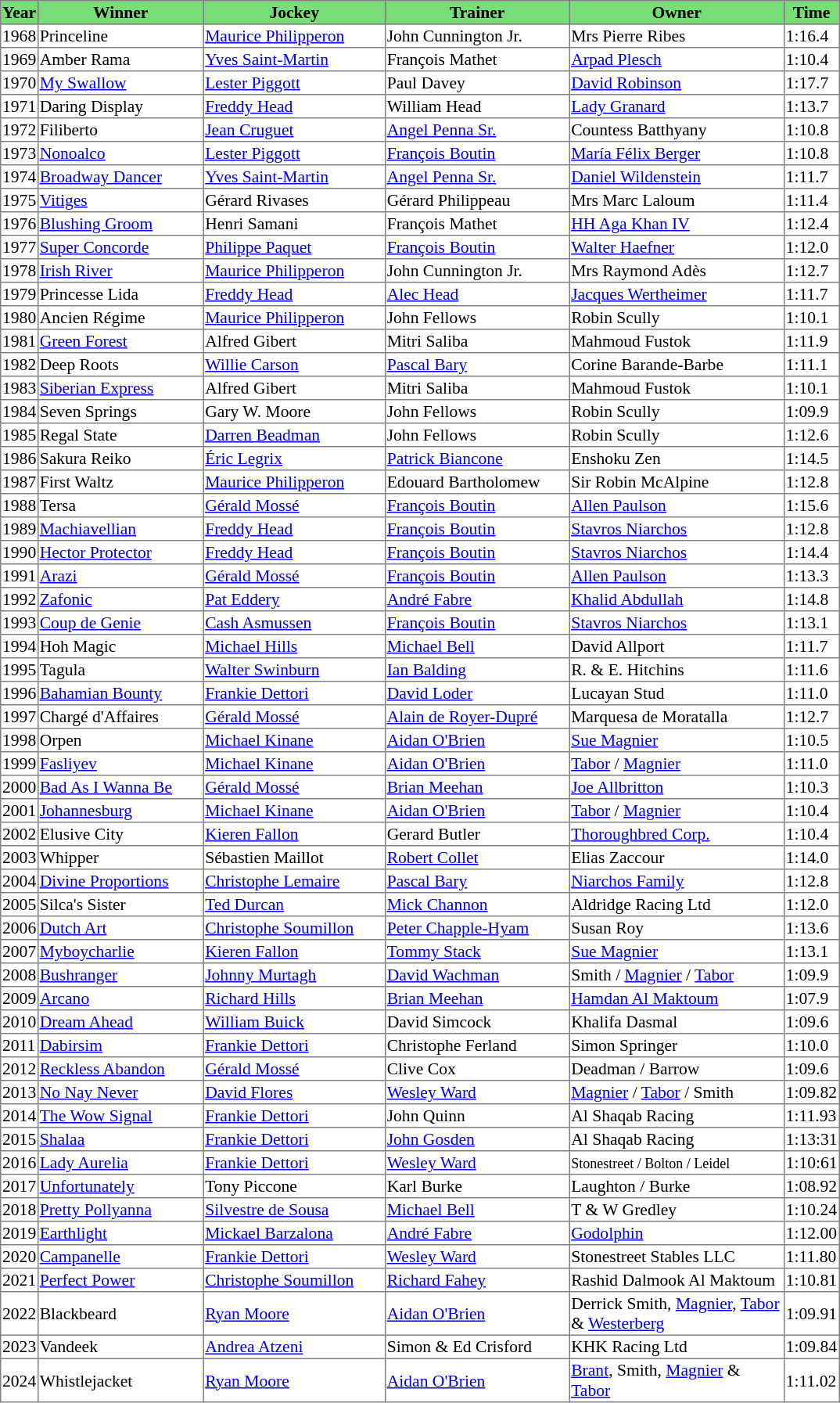<table class = "sortable" | border="1" style="border-collapse: collapse; font-size:90%">
<tr bgcolor="#77dd77" align="center">
<th>Year</th>
<th>Winner</th>
<th>Jockey</th>
<th>Trainer</th>
<th>Owner</th>
<th>Time</th>
</tr>
<tr>
<td>1968</td>
<td width=138px>Princeline</td>
<td width=152px><a href='#'>Maurice Philipperon</a></td>
<td width=154px>John Cunnington Jr.</td>
<td width=180px>Mrs Pierre Ribes</td>
<td>1:16.4</td>
</tr>
<tr>
<td>1969</td>
<td>Amber Rama</td>
<td><a href='#'>Yves Saint-Martin</a></td>
<td>François Mathet</td>
<td><a href='#'>Arpad Plesch</a></td>
<td>1:10.4</td>
</tr>
<tr>
<td>1970</td>
<td><a href='#'>My Swallow</a></td>
<td><a href='#'>Lester Piggott</a></td>
<td>Paul Davey</td>
<td><a href='#'>David Robinson</a></td>
<td>1:17.7</td>
</tr>
<tr>
<td>1971</td>
<td>Daring Display</td>
<td><a href='#'>Freddy Head</a></td>
<td>William Head</td>
<td><a href='#'>Lady Granard</a></td>
<td>1:13.7</td>
</tr>
<tr>
<td>1972</td>
<td>Filiberto</td>
<td><a href='#'>Jean Cruguet</a></td>
<td><a href='#'>Angel Penna Sr.</a></td>
<td>Countess Batthyany</td>
<td>1:10.8</td>
</tr>
<tr>
<td>1973</td>
<td><a href='#'>Nonoalco</a></td>
<td><a href='#'>Lester Piggott</a></td>
<td><a href='#'>François Boutin</a></td>
<td><a href='#'>María Félix Berger</a></td>
<td>1:10.8</td>
</tr>
<tr>
<td>1974</td>
<td><a href='#'>Broadway Dancer</a></td>
<td><a href='#'>Yves Saint-Martin</a></td>
<td><a href='#'>Angel Penna Sr.</a></td>
<td><a href='#'>Daniel Wildenstein</a></td>
<td>1:11.7</td>
</tr>
<tr>
<td>1975</td>
<td><a href='#'>Vitiges</a></td>
<td>Gérard Rivases</td>
<td>Gérard Philippeau</td>
<td>Mrs Marc Laloum</td>
<td>1:11.4</td>
</tr>
<tr>
<td>1976</td>
<td><a href='#'>Blushing Groom</a></td>
<td>Henri Samani</td>
<td>François Mathet</td>
<td><a href='#'>HH Aga Khan IV</a></td>
<td>1:12.4</td>
</tr>
<tr>
<td>1977</td>
<td><a href='#'>Super Concorde</a></td>
<td><a href='#'>Philippe Paquet</a></td>
<td><a href='#'>François Boutin</a></td>
<td><a href='#'>Walter Haefner</a></td>
<td>1:12.0</td>
</tr>
<tr>
<td>1978</td>
<td><a href='#'>Irish River</a></td>
<td><a href='#'>Maurice Philipperon</a></td>
<td>John Cunnington Jr.</td>
<td>Mrs Raymond Adès</td>
<td>1:12.7</td>
</tr>
<tr>
<td>1979</td>
<td>Princesse Lida</td>
<td><a href='#'>Freddy Head</a></td>
<td><a href='#'>Alec Head</a></td>
<td><a href='#'>Jacques Wertheimer</a></td>
<td>1:11.7</td>
</tr>
<tr>
<td>1980</td>
<td>Ancien Régime</td>
<td><a href='#'>Maurice Philipperon</a></td>
<td>John Fellows</td>
<td>Robin Scully</td>
<td>1:10.1</td>
</tr>
<tr>
<td>1981</td>
<td><a href='#'>Green Forest</a></td>
<td>Alfred Gibert</td>
<td>Mitri Saliba</td>
<td>Mahmoud Fustok</td>
<td>1:11.9</td>
</tr>
<tr>
<td>1982</td>
<td>Deep Roots</td>
<td><a href='#'>Willie Carson</a></td>
<td><a href='#'>Pascal Bary</a></td>
<td>Corine Barande-Barbe</td>
<td>1:11.1</td>
</tr>
<tr>
<td>1983</td>
<td><a href='#'>Siberian Express</a></td>
<td>Alfred Gibert</td>
<td>Mitri Saliba</td>
<td>Mahmoud Fustok</td>
<td>1:10.1</td>
</tr>
<tr>
<td>1984</td>
<td>Seven Springs</td>
<td>Gary W. Moore</td>
<td>John Fellows</td>
<td>Robin Scully</td>
<td>1:09.9</td>
</tr>
<tr>
<td>1985</td>
<td>Regal State</td>
<td><a href='#'>Darren Beadman</a></td>
<td>John Fellows</td>
<td>Robin Scully</td>
<td>1:12.6</td>
</tr>
<tr>
<td>1986</td>
<td>Sakura Reiko</td>
<td><a href='#'>Éric Legrix</a></td>
<td><a href='#'>Patrick Biancone</a></td>
<td>Enshoku Zen</td>
<td>1:14.5</td>
</tr>
<tr>
<td>1987</td>
<td>First Waltz</td>
<td><a href='#'>Maurice Philipperon</a></td>
<td>Edouard Bartholomew</td>
<td>Sir Robin McAlpine</td>
<td>1:12.8</td>
</tr>
<tr>
<td>1988</td>
<td>Tersa</td>
<td><a href='#'>Gérald Mossé</a></td>
<td><a href='#'>François Boutin</a></td>
<td><a href='#'>Allen Paulson</a></td>
<td>1:15.6</td>
</tr>
<tr>
<td>1989</td>
<td><a href='#'>Machiavellian</a></td>
<td><a href='#'>Freddy Head</a></td>
<td><a href='#'>François Boutin</a></td>
<td><a href='#'>Stavros Niarchos</a></td>
<td>1:12.8</td>
</tr>
<tr>
<td>1990</td>
<td><a href='#'>Hector Protector</a></td>
<td><a href='#'>Freddy Head</a></td>
<td><a href='#'>François Boutin</a></td>
<td><a href='#'>Stavros Niarchos</a></td>
<td>1:14.4</td>
</tr>
<tr>
<td>1991</td>
<td><a href='#'>Arazi</a></td>
<td><a href='#'>Gérald Mossé</a></td>
<td><a href='#'>François Boutin</a></td>
<td><a href='#'>Allen Paulson</a></td>
<td>1:13.3</td>
</tr>
<tr>
<td>1992</td>
<td><a href='#'>Zafonic</a></td>
<td><a href='#'>Pat Eddery</a></td>
<td><a href='#'>André Fabre</a></td>
<td><a href='#'>Khalid Abdullah</a></td>
<td>1:14.8</td>
</tr>
<tr>
<td>1993</td>
<td><a href='#'>Coup de Genie</a></td>
<td><a href='#'>Cash Asmussen</a></td>
<td><a href='#'>François Boutin</a></td>
<td><a href='#'>Stavros Niarchos</a></td>
<td>1:13.1</td>
</tr>
<tr>
<td>1994</td>
<td>Hoh Magic</td>
<td><a href='#'>Michael Hills</a></td>
<td><a href='#'>Michael Bell</a></td>
<td>David Allport</td>
<td>1:11.7</td>
</tr>
<tr>
<td>1995</td>
<td>Tagula</td>
<td><a href='#'>Walter Swinburn</a></td>
<td><a href='#'>Ian Balding</a></td>
<td>R. & E. Hitchins </td>
<td>1:11.6</td>
</tr>
<tr>
<td>1996</td>
<td><a href='#'>Bahamian Bounty</a></td>
<td><a href='#'>Frankie Dettori</a></td>
<td><a href='#'>David Loder</a></td>
<td>Lucayan Stud</td>
<td>1:11.0</td>
</tr>
<tr>
<td>1997</td>
<td>Chargé d'Affaires</td>
<td><a href='#'>Gérald Mossé</a></td>
<td><a href='#'>Alain de Royer-Dupré</a></td>
<td>Marquesa de Moratalla</td>
<td>1:12.7</td>
</tr>
<tr>
<td>1998</td>
<td>Orpen</td>
<td><a href='#'>Michael Kinane</a></td>
<td><a href='#'>Aidan O'Brien</a></td>
<td><a href='#'>Sue Magnier</a></td>
<td>1:10.5</td>
</tr>
<tr>
<td>1999</td>
<td><a href='#'>Fasliyev</a></td>
<td><a href='#'>Michael Kinane</a></td>
<td><a href='#'>Aidan O'Brien</a></td>
<td><a href='#'>Tabor</a> / <a href='#'>Magnier</a></td>
<td>1:11.0</td>
</tr>
<tr>
<td>2000</td>
<td><a href='#'>Bad As I Wanna Be</a></td>
<td><a href='#'>Gérald Mossé</a></td>
<td><a href='#'>Brian Meehan</a></td>
<td><a href='#'>Joe Allbritton</a></td>
<td>1:10.3</td>
</tr>
<tr>
<td>2001</td>
<td><a href='#'>Johannesburg</a></td>
<td><a href='#'>Michael Kinane</a></td>
<td><a href='#'>Aidan O'Brien</a></td>
<td><a href='#'>Tabor</a> / <a href='#'>Magnier</a></td>
<td>1:10.4</td>
</tr>
<tr>
<td>2002</td>
<td>Elusive City</td>
<td><a href='#'>Kieren Fallon</a></td>
<td>Gerard Butler</td>
<td><a href='#'>Thoroughbred Corp.</a></td>
<td>1:10.4</td>
</tr>
<tr>
<td>2003</td>
<td>Whipper</td>
<td>Sébastien Maillot</td>
<td><a href='#'>Robert Collet</a></td>
<td>Elias Zaccour</td>
<td>1:14.0</td>
</tr>
<tr>
<td>2004</td>
<td><a href='#'>Divine Proportions</a></td>
<td><a href='#'>Christophe Lemaire</a></td>
<td><a href='#'>Pascal Bary</a></td>
<td><a href='#'>Niarchos Family</a></td>
<td>1:12.8</td>
</tr>
<tr>
<td>2005</td>
<td>Silca's Sister</td>
<td><a href='#'>Ted Durcan</a></td>
<td><a href='#'>Mick Channon</a></td>
<td>Aldridge Racing Ltd</td>
<td>1:12.0</td>
</tr>
<tr>
<td>2006</td>
<td><a href='#'>Dutch Art</a></td>
<td><a href='#'>Christophe Soumillon</a></td>
<td><a href='#'>Peter Chapple-Hyam</a></td>
<td>Susan Roy</td>
<td>1:13.6</td>
</tr>
<tr>
<td>2007</td>
<td><a href='#'>Myboycharlie</a></td>
<td><a href='#'>Kieren Fallon</a></td>
<td><a href='#'>Tommy Stack</a></td>
<td><a href='#'>Sue Magnier</a></td>
<td>1:13.1</td>
</tr>
<tr>
<td>2008</td>
<td><a href='#'>Bushranger</a></td>
<td><a href='#'>Johnny Murtagh</a></td>
<td><a href='#'>David Wachman</a></td>
<td>Smith  / <a href='#'>Magnier</a> / <a href='#'>Tabor</a></td>
<td>1:09.9</td>
</tr>
<tr>
<td>2009</td>
<td><a href='#'>Arcano</a></td>
<td><a href='#'>Richard Hills</a></td>
<td><a href='#'>Brian Meehan</a></td>
<td><a href='#'>Hamdan Al Maktoum</a></td>
<td>1:07.9</td>
</tr>
<tr>
<td>2010</td>
<td><a href='#'>Dream Ahead</a></td>
<td><a href='#'>William Buick</a></td>
<td>David Simcock</td>
<td>Khalifa Dasmal</td>
<td>1:09.6</td>
</tr>
<tr>
<td>2011</td>
<td><a href='#'>Dabirsim</a></td>
<td><a href='#'>Frankie Dettori</a></td>
<td>Christophe Ferland</td>
<td>Simon Springer</td>
<td>1:10.0</td>
</tr>
<tr>
<td>2012</td>
<td><a href='#'>Reckless Abandon</a></td>
<td><a href='#'>Gérald Mossé</a></td>
<td>Clive Cox</td>
<td>Deadman / Barrow </td>
<td>1:09.6</td>
</tr>
<tr>
<td>2013</td>
<td><a href='#'>No Nay Never</a></td>
<td><a href='#'>David Flores</a></td>
<td><a href='#'>Wesley Ward</a></td>
<td><a href='#'>Magnier</a> / <a href='#'>Tabor</a> / Smith </td>
<td>1:09.82</td>
</tr>
<tr>
<td>2014</td>
<td><a href='#'>The Wow Signal</a></td>
<td><a href='#'>Frankie Dettori</a></td>
<td>John Quinn</td>
<td>Al Shaqab Racing</td>
<td>1:11.93</td>
</tr>
<tr>
<td>2015</td>
<td><a href='#'>Shalaa</a></td>
<td><a href='#'>Frankie Dettori</a></td>
<td><a href='#'>John Gosden</a></td>
<td>Al Shaqab Racing</td>
<td>1:13:31</td>
</tr>
<tr>
<td>2016</td>
<td><a href='#'>Lady Aurelia</a></td>
<td><a href='#'>Frankie Dettori</a></td>
<td><a href='#'>Wesley Ward</a></td>
<td><small>Stonestreet / Bolton / Leidel</small></td>
<td>1:10:61</td>
</tr>
<tr>
<td>2017</td>
<td><a href='#'>Unfortunately</a></td>
<td>Tony Piccone</td>
<td>Karl Burke</td>
<td>Laughton / Burke </td>
<td>1:08.92</td>
</tr>
<tr>
<td>2018</td>
<td><a href='#'>Pretty Pollyanna</a></td>
<td><a href='#'>Silvestre de Sousa</a></td>
<td><a href='#'>Michael Bell</a></td>
<td>T & W Gredley</td>
<td>1:10.24</td>
</tr>
<tr>
<td>2019</td>
<td><a href='#'>Earthlight</a></td>
<td><a href='#'>Mickael Barzalona</a></td>
<td><a href='#'>André Fabre</a></td>
<td><a href='#'>Godolphin</a></td>
<td>1:12.00</td>
</tr>
<tr>
<td>2020</td>
<td><a href='#'>Campanelle</a></td>
<td><a href='#'>Frankie Dettori</a></td>
<td><a href='#'>Wesley Ward</a></td>
<td>Stonestreet Stables LLC</td>
<td>1:11.80</td>
</tr>
<tr>
<td>2021</td>
<td><a href='#'>Perfect Power</a></td>
<td><a href='#'>Christophe Soumillon</a></td>
<td><a href='#'>Richard Fahey</a></td>
<td>Rashid Dalmook Al Maktoum</td>
<td>1:10.81</td>
</tr>
<tr>
<td>2022</td>
<td>Blackbeard</td>
<td><a href='#'>Ryan Moore</a></td>
<td><a href='#'>Aidan O'Brien</a></td>
<td>Derrick Smith, <a href='#'>Magnier</a>, <a href='#'>Tabor</a> & <a href='#'>Westerberg</a></td>
<td>1:09.91</td>
</tr>
<tr>
<td>2023</td>
<td>Vandeek</td>
<td><a href='#'>Andrea Atzeni</a></td>
<td>Simon & Ed Crisford</td>
<td>KHK Racing Ltd</td>
<td>1:09.84</td>
</tr>
<tr>
<td>2024</td>
<td>Whistlejacket</td>
<td><a href='#'>Ryan Moore</a></td>
<td><a href='#'>Aidan O'Brien</a></td>
<td><a href='#'>Brant</a>, Smith, <a href='#'>Magnier</a> & <a href='#'>Tabor</a></td>
<td>1:11.02</td>
</tr>
</table>
